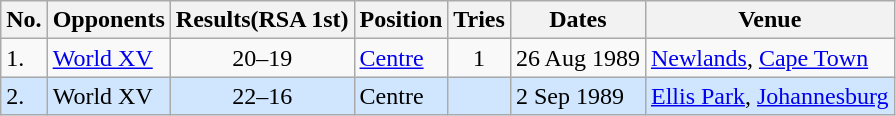<table class="wikitable">
<tr>
<th>No.</th>
<th>Opponents</th>
<th>Results(RSA 1st)</th>
<th>Position</th>
<th>Tries</th>
<th>Dates</th>
<th>Venue</th>
</tr>
<tr>
<td>1.</td>
<td><a href='#'>World XV</a></td>
<td align="center">20–19</td>
<td><a href='#'>Centre</a></td>
<td align="center">1</td>
<td>26 Aug 1989</td>
<td><a href='#'>Newlands</a>, <a href='#'>Cape Town</a></td>
</tr>
<tr style="background: #D0E6FF;">
<td>2.</td>
<td>World XV</td>
<td align="center">22–16</td>
<td>Centre</td>
<td></td>
<td>2 Sep 1989</td>
<td><a href='#'>Ellis Park</a>, <a href='#'>Johannesburg</a></td>
</tr>
</table>
